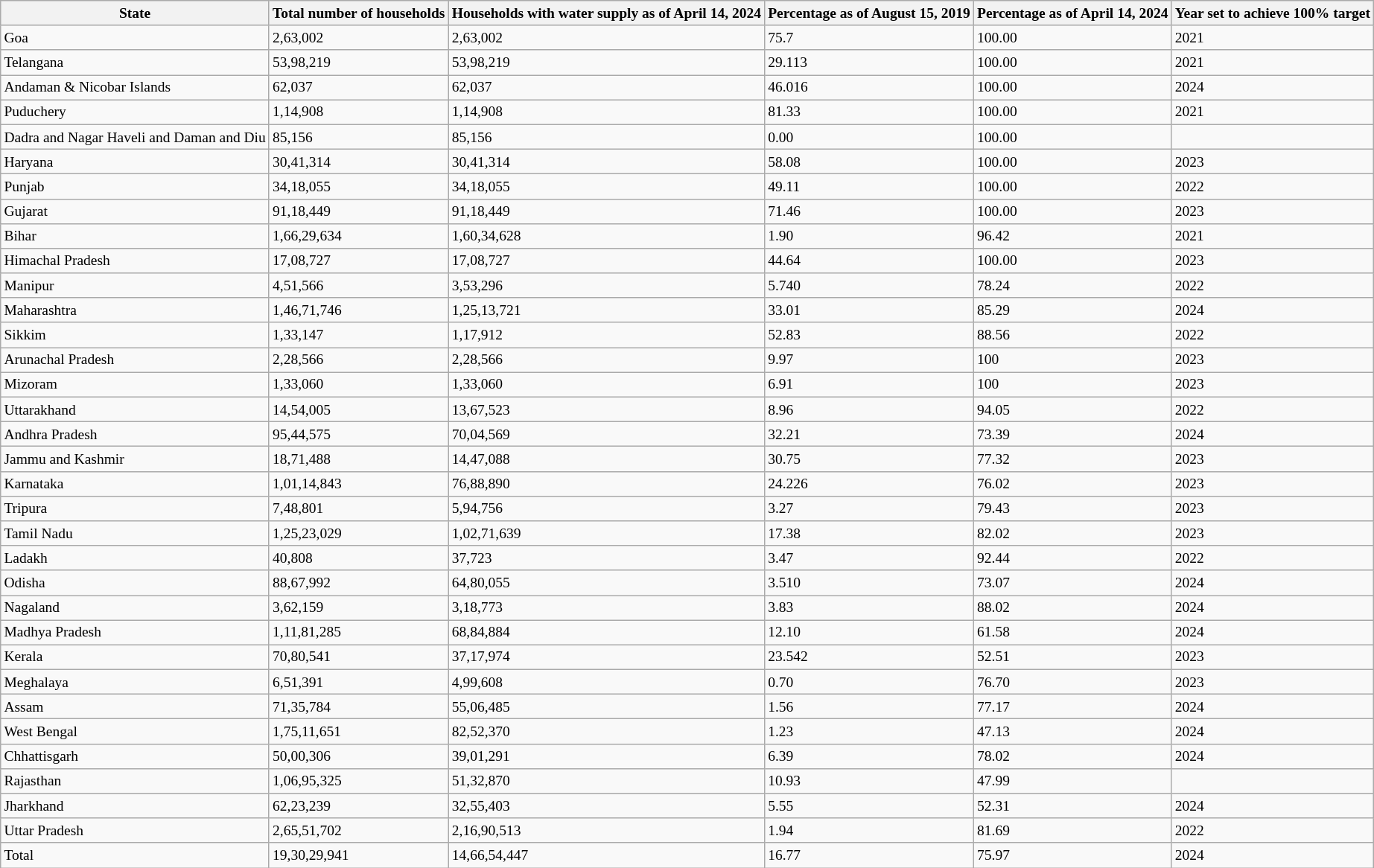<table class="wikitable sortable" style="font-size:small">
<tr>
<th rowspan="2">State</th>
<th rowspan="2">Total number of households</th>
<th rowspan="2">Households with water supply as of April 14, 2024</th>
<th rowspan="2">Percentage as of August 15, 2019</th>
<th rowspan="2">Percentage as of April 14, 2024</th>
<th rowspan="2">Year set to achieve 100% target</th>
</tr>
<tr>
</tr>
<tr>
<td>Goa</td>
<td>2,63,002</td>
<td>2,63,002</td>
<td>75.7</td>
<td>100.00</td>
<td>2021</td>
</tr>
<tr>
<td>Telangana</td>
<td>53,98,219</td>
<td>53,98,219</td>
<td>29.113</td>
<td>100.00</td>
<td>2021</td>
</tr>
<tr>
<td>Andaman & Nicobar Islands</td>
<td>62,037</td>
<td>62,037</td>
<td>46.016</td>
<td>100.00</td>
<td>2024</td>
</tr>
<tr>
<td>Puduchery</td>
<td>1,14,908</td>
<td>1,14,908</td>
<td>81.33</td>
<td>100.00</td>
<td>2021</td>
</tr>
<tr>
<td>Dadra and Nagar Haveli and Daman and Diu</td>
<td>85,156</td>
<td>85,156</td>
<td>0.00</td>
<td>100.00</td>
<td></td>
</tr>
<tr>
<td>Haryana</td>
<td>30,41,314</td>
<td>30,41,314</td>
<td>58.08</td>
<td>100.00</td>
<td>2023</td>
</tr>
<tr>
<td>Punjab</td>
<td>34,18,055</td>
<td>34,18,055</td>
<td>49.11</td>
<td>100.00</td>
<td>2022</td>
</tr>
<tr>
<td>Gujarat</td>
<td>91,18,449</td>
<td>91,18,449</td>
<td>71.46</td>
<td>100.00</td>
<td>2023</td>
</tr>
<tr>
<td>Bihar</td>
<td>1,66,29,634</td>
<td>1,60,34,628</td>
<td>1.90</td>
<td>96.42</td>
<td>2021</td>
</tr>
<tr>
<td>Himachal Pradesh</td>
<td>17,08,727</td>
<td>17,08,727</td>
<td>44.64</td>
<td>100.00</td>
<td>2023</td>
</tr>
<tr>
<td>Manipur</td>
<td>4,51,566</td>
<td>3,53,296</td>
<td>5.740</td>
<td>78.24</td>
<td>2022</td>
</tr>
<tr>
<td>Maharashtra</td>
<td>1,46,71,746</td>
<td>1,25,13,721</td>
<td>33.01</td>
<td>85.29</td>
<td>2024</td>
</tr>
<tr>
<td>Sikkim</td>
<td>1,33,147</td>
<td>1,17,912</td>
<td>52.83</td>
<td>88.56</td>
<td>2022</td>
</tr>
<tr>
<td>Arunachal Pradesh</td>
<td>2,28,566</td>
<td>2,28,566</td>
<td>9.97</td>
<td>100</td>
<td>2023</td>
</tr>
<tr>
<td>Mizoram</td>
<td>1,33,060</td>
<td>1,33,060</td>
<td>6.91</td>
<td>100</td>
<td>2023</td>
</tr>
<tr>
<td>Uttarakhand</td>
<td>14,54,005</td>
<td>13,67,523</td>
<td>8.96</td>
<td>94.05</td>
<td>2022</td>
</tr>
<tr>
<td>Andhra Pradesh</td>
<td>95,44,575</td>
<td>70,04,569</td>
<td>32.21</td>
<td>73.39</td>
<td>2024</td>
</tr>
<tr>
<td>Jammu and Kashmir</td>
<td>18,71,488</td>
<td>14,47,088</td>
<td>30.75</td>
<td>77.32</td>
<td>2023</td>
</tr>
<tr>
<td>Karnataka</td>
<td>1,01,14,843</td>
<td>76,88,890</td>
<td>24.226</td>
<td>76.02</td>
<td>2023</td>
</tr>
<tr>
<td>Tripura</td>
<td>7,48,801</td>
<td>5,94,756</td>
<td>3.27</td>
<td>79.43</td>
<td>2023</td>
</tr>
<tr>
<td>Tamil Nadu</td>
<td>1,25,23,029</td>
<td>1,02,71,639</td>
<td>17.38</td>
<td>82.02</td>
<td>2023</td>
</tr>
<tr>
<td>Ladakh</td>
<td>40,808</td>
<td>37,723</td>
<td>3.47</td>
<td>92.44</td>
<td>2022</td>
</tr>
<tr>
<td>Odisha</td>
<td>88,67,992</td>
<td>64,80,055</td>
<td>3.510</td>
<td>73.07</td>
<td>2024</td>
</tr>
<tr>
<td>Nagaland</td>
<td>3,62,159</td>
<td>3,18,773</td>
<td>3.83</td>
<td>88.02</td>
<td>2024</td>
</tr>
<tr>
<td>Madhya Pradesh</td>
<td>1,11,81,285</td>
<td>68,84,884</td>
<td>12.10</td>
<td>61.58</td>
<td>2024</td>
</tr>
<tr>
<td>Kerala</td>
<td>70,80,541</td>
<td>37,17,974</td>
<td>23.542</td>
<td>52.51</td>
<td>2023</td>
</tr>
<tr>
<td>Meghalaya</td>
<td>6,51,391</td>
<td>4,99,608</td>
<td>0.70</td>
<td>76.70</td>
<td>2023</td>
</tr>
<tr>
<td>Assam</td>
<td>71,35,784</td>
<td>55,06,485</td>
<td>1.56</td>
<td>77.17</td>
<td>2024</td>
</tr>
<tr>
<td>West Bengal</td>
<td>1,75,11,651</td>
<td>82,52,370</td>
<td>1.23</td>
<td>47.13</td>
<td>2024</td>
</tr>
<tr>
<td>Chhattisgarh</td>
<td>50,00,306</td>
<td>39,01,291</td>
<td>6.39</td>
<td>78.02</td>
<td>2024</td>
</tr>
<tr>
<td>Rajasthan</td>
<td>1,06,95,325</td>
<td>51,32,870</td>
<td>10.93</td>
<td>47.99</td>
<td></td>
</tr>
<tr>
<td>Jharkhand</td>
<td>62,23,239</td>
<td>32,55,403</td>
<td>5.55</td>
<td>52.31</td>
<td>2024</td>
</tr>
<tr>
<td>Uttar Pradesh</td>
<td>2,65,51,702</td>
<td>2,16,90,513</td>
<td>1.94</td>
<td>81.69</td>
<td>2022</td>
</tr>
<tr>
<td>Total</td>
<td>19,30,29,941</td>
<td>14,66,54,447</td>
<td>16.77</td>
<td>75.97</td>
<td>2024</td>
</tr>
</table>
